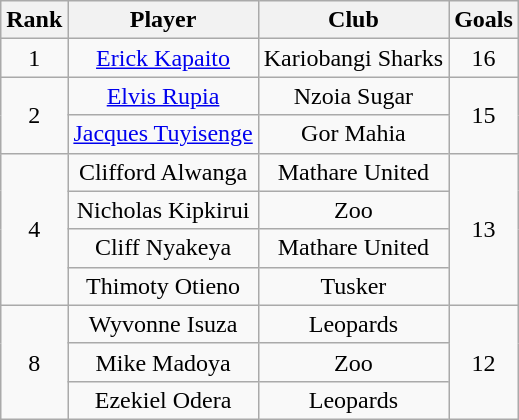<table class="wikitable" style="text-align:center;">
<tr>
<th>Rank</th>
<th>Player</th>
<th>Club</th>
<th>Goals</th>
</tr>
<tr>
<td>1</td>
<td> <a href='#'>Erick Kapaito</a></td>
<td>Kariobangi Sharks</td>
<td>16</td>
</tr>
<tr>
<td rowspan=2>2</td>
<td> <a href='#'>Elvis Rupia</a></td>
<td>Nzoia Sugar</td>
<td rowspan=2>15</td>
</tr>
<tr>
<td> <a href='#'>Jacques Tuyisenge</a></td>
<td>Gor Mahia</td>
</tr>
<tr>
<td rowspan=4>4</td>
<td> Clifford Alwanga</td>
<td>Mathare United</td>
<td rowspan=4>13</td>
</tr>
<tr>
<td> Nicholas Kipkirui</td>
<td>Zoo</td>
</tr>
<tr>
<td> Cliff Nyakeya</td>
<td>Mathare United</td>
</tr>
<tr>
<td> Thimoty Otieno</td>
<td>Tusker</td>
</tr>
<tr>
<td rowspan=3>8</td>
<td> Wyvonne Isuza</td>
<td>Leopards</td>
<td rowspan=3>12</td>
</tr>
<tr>
<td> Mike Madoya</td>
<td>Zoo</td>
</tr>
<tr>
<td> Ezekiel Odera</td>
<td>Leopards</td>
</tr>
</table>
